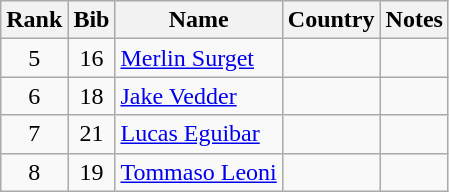<table class="wikitable" style="text-align:center;">
<tr>
<th>Rank</th>
<th>Bib</th>
<th>Name</th>
<th>Country</th>
<th>Notes</th>
</tr>
<tr>
<td>5</td>
<td>16</td>
<td align=left><a href='#'>Merlin Surget</a></td>
<td align=left></td>
<td></td>
</tr>
<tr>
<td>6</td>
<td>18</td>
<td align=left><a href='#'>Jake Vedder</a></td>
<td align=left></td>
<td></td>
</tr>
<tr>
<td>7</td>
<td>21</td>
<td align=left><a href='#'>Lucas Eguibar</a></td>
<td align=left></td>
<td></td>
</tr>
<tr>
<td>8</td>
<td>19</td>
<td align=left><a href='#'>Tommaso Leoni</a></td>
<td align=left></td>
<td></td>
</tr>
</table>
